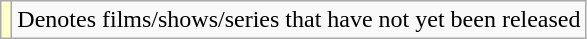<table class="wikitable">
<tr>
<td style="background:#FFFFCC;"></td>
<td>Denotes films/shows/series that have not yet been released</td>
</tr>
</table>
